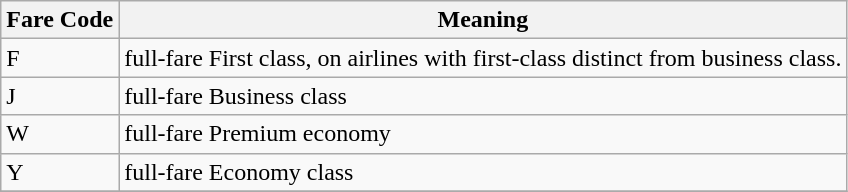<table class="wikitable">
<tr>
<th>Fare Code</th>
<th>Meaning</th>
</tr>
<tr>
<td>F</td>
<td>full-fare First class, on airlines with first-class distinct from business class.</td>
</tr>
<tr>
<td>J</td>
<td>full-fare Business class</td>
</tr>
<tr>
<td>W</td>
<td>full-fare Premium economy</td>
</tr>
<tr>
<td>Y</td>
<td>full-fare Economy class</td>
</tr>
<tr>
</tr>
</table>
